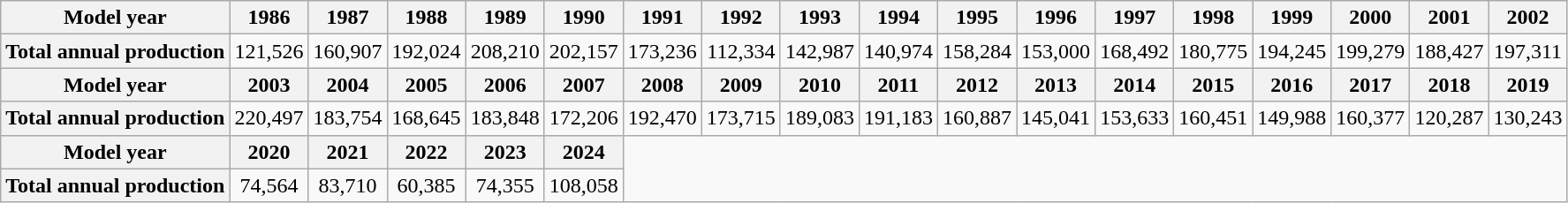<table class="wikitable" style="text-align:center">
<tr>
<th>Model year</th>
<th>1986<br></th>
<th>1987<br></th>
<th>1988<br></th>
<th>1989<br></th>
<th>1990<br></th>
<th>1991<br></th>
<th>1992<br></th>
<th>1993<br></th>
<th>1994<br></th>
<th>1995<br></th>
<th>1996<br></th>
<th>1997<br></th>
<th>1998<br></th>
<th>1999<br></th>
<th>2000<br></th>
<th>2001<br></th>
<th>2002<br></th>
</tr>
<tr>
<th>Total annual production</th>
<td>121,526</td>
<td>160,907</td>
<td>192,024</td>
<td>208,210</td>
<td>202,157</td>
<td>173,236</td>
<td>112,334</td>
<td>142,987</td>
<td>140,974</td>
<td>158,284</td>
<td>153,000</td>
<td>168,492</td>
<td>180,775</td>
<td>194,245</td>
<td>199,279</td>
<td>188,427</td>
<td>197,311</td>
</tr>
<tr>
<th>Model year</th>
<th>2003<br></th>
<th>2004<br></th>
<th>2005<br></th>
<th>2006<br></th>
<th>2007<br></th>
<th>2008<br></th>
<th>2009<br></th>
<th>2010<br></th>
<th>2011<br></th>
<th>2012<br></th>
<th>2013<br></th>
<th>2014<br></th>
<th>2015<br></th>
<th>2016<br></th>
<th>2017<br></th>
<th>2018<br></th>
<th>2019<br></th>
</tr>
<tr>
<th>Total annual production</th>
<td>220,497</td>
<td>183,754</td>
<td>168,645</td>
<td>183,848</td>
<td>172,206</td>
<td>192,470</td>
<td>173,715</td>
<td>189,083</td>
<td>191,183</td>
<td>160,887</td>
<td>145,041</td>
<td>153,633</td>
<td>160,451</td>
<td>149,988</td>
<td>160,377</td>
<td>120,287</td>
<td>130,243</td>
</tr>
<tr>
<th>Model year</th>
<th>2020<br></th>
<th>2021<br></th>
<th>2022<br></th>
<th>2023<br></th>
<th>2024<br></th>
</tr>
<tr>
<th>Total annual production</th>
<td>74,564</td>
<td>83,710</td>
<td>60,385</td>
<td>74,355</td>
<td>108,058</td>
</tr>
</table>
